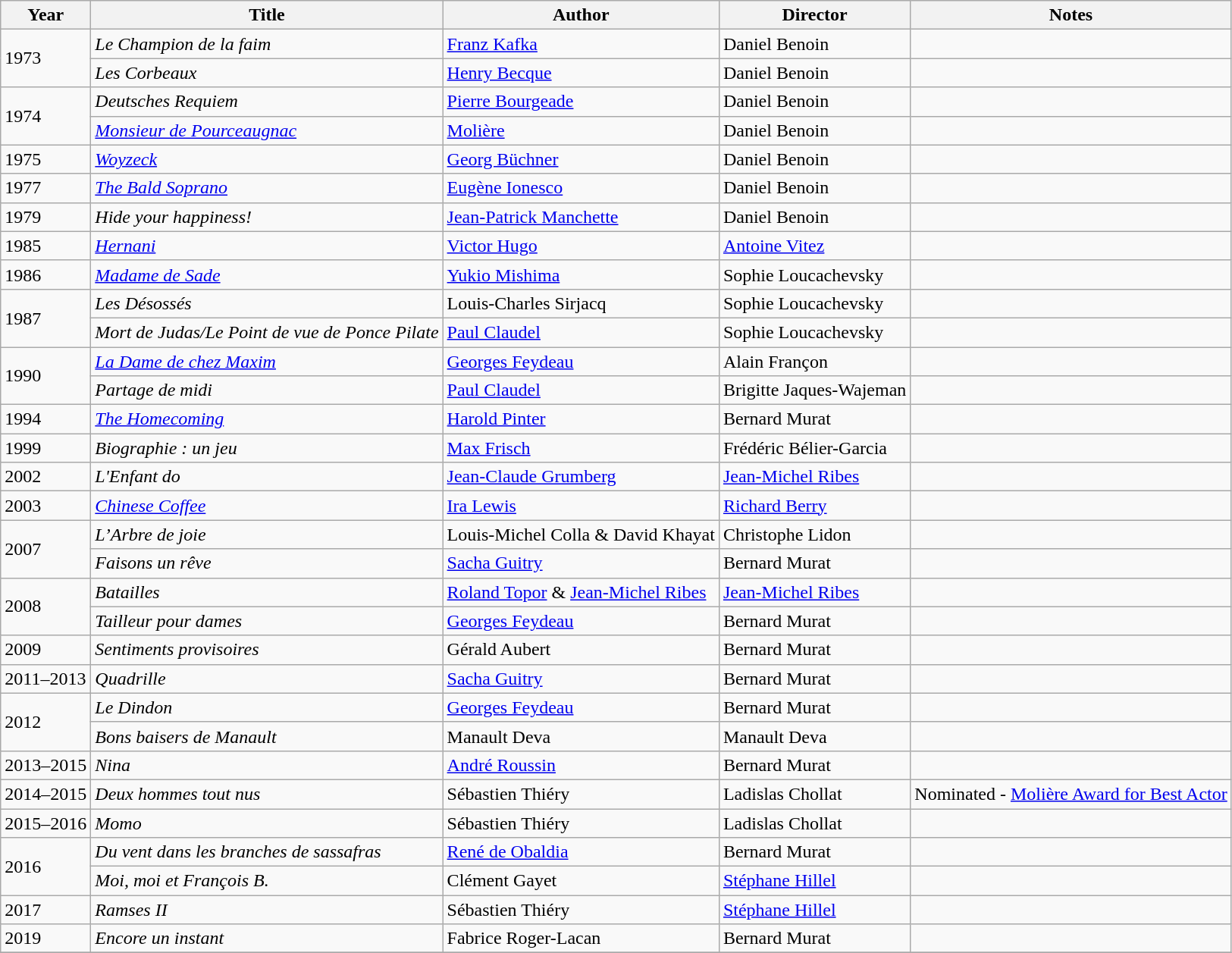<table class="wikitable">
<tr>
<th>Year</th>
<th>Title</th>
<th>Author</th>
<th>Director</th>
<th>Notes</th>
</tr>
<tr>
<td rowspan=2>1973</td>
<td><em>Le Champion de la faim</em></td>
<td><a href='#'>Franz Kafka</a></td>
<td>Daniel Benoin</td>
<td></td>
</tr>
<tr>
<td><em>Les Corbeaux</em></td>
<td><a href='#'>Henry Becque</a></td>
<td>Daniel Benoin</td>
<td></td>
</tr>
<tr>
<td rowspan=2>1974</td>
<td><em>Deutsches Requiem</em></td>
<td><a href='#'>Pierre Bourgeade</a></td>
<td>Daniel Benoin</td>
<td></td>
</tr>
<tr>
<td><em><a href='#'>Monsieur de Pourceaugnac</a></em></td>
<td><a href='#'>Molière</a></td>
<td>Daniel Benoin</td>
<td></td>
</tr>
<tr>
<td>1975</td>
<td><em><a href='#'>Woyzeck</a></em></td>
<td><a href='#'>Georg Büchner</a></td>
<td>Daniel Benoin</td>
<td></td>
</tr>
<tr>
<td>1977</td>
<td><em><a href='#'>The Bald Soprano</a></em></td>
<td><a href='#'>Eugène Ionesco</a></td>
<td>Daniel Benoin</td>
<td></td>
</tr>
<tr>
<td>1979</td>
<td><em>Hide your happiness!</em></td>
<td><a href='#'>Jean-Patrick Manchette</a></td>
<td>Daniel Benoin</td>
<td></td>
</tr>
<tr>
<td>1985</td>
<td><em><a href='#'>Hernani</a></em></td>
<td><a href='#'>Victor Hugo</a></td>
<td><a href='#'>Antoine Vitez</a></td>
<td></td>
</tr>
<tr>
<td>1986</td>
<td><em><a href='#'>Madame de Sade</a></em></td>
<td><a href='#'>Yukio Mishima</a></td>
<td>Sophie Loucachevsky</td>
<td></td>
</tr>
<tr>
<td rowspan=2>1987</td>
<td><em>Les Désossés</em></td>
<td>Louis-Charles Sirjacq</td>
<td>Sophie Loucachevsky</td>
<td></td>
</tr>
<tr>
<td><em>Mort de Judas/Le Point de vue de Ponce Pilate</em></td>
<td><a href='#'>Paul Claudel</a></td>
<td>Sophie Loucachevsky</td>
<td></td>
</tr>
<tr>
<td rowspan=2>1990</td>
<td><em><a href='#'>La Dame de chez Maxim</a></em></td>
<td><a href='#'>Georges Feydeau</a></td>
<td>Alain Françon</td>
<td></td>
</tr>
<tr>
<td><em>Partage de midi</em></td>
<td><a href='#'>Paul Claudel</a></td>
<td>Brigitte Jaques-Wajeman</td>
<td></td>
</tr>
<tr>
<td>1994</td>
<td><em><a href='#'>The Homecoming</a></em></td>
<td><a href='#'>Harold Pinter</a></td>
<td>Bernard Murat</td>
<td></td>
</tr>
<tr>
<td>1999</td>
<td><em>Biographie : un jeu</em></td>
<td><a href='#'>Max Frisch</a></td>
<td>Frédéric Bélier-Garcia</td>
<td></td>
</tr>
<tr>
<td>2002</td>
<td><em>L'Enfant do</em></td>
<td><a href='#'>Jean-Claude Grumberg</a></td>
<td><a href='#'>Jean-Michel Ribes</a></td>
<td></td>
</tr>
<tr>
<td>2003</td>
<td><em><a href='#'>Chinese Coffee</a></em></td>
<td><a href='#'>Ira Lewis</a></td>
<td><a href='#'>Richard Berry</a></td>
<td></td>
</tr>
<tr>
<td rowspan=2>2007</td>
<td><em>L’Arbre de joie</em></td>
<td>Louis-Michel Colla & David Khayat</td>
<td>Christophe Lidon</td>
<td></td>
</tr>
<tr>
<td><em>Faisons un rêve</em></td>
<td><a href='#'>Sacha Guitry</a></td>
<td>Bernard Murat</td>
<td></td>
</tr>
<tr>
<td rowspan=2>2008</td>
<td><em>Batailles</em></td>
<td><a href='#'>Roland Topor</a> & <a href='#'>Jean-Michel Ribes</a></td>
<td><a href='#'>Jean-Michel Ribes</a></td>
<td></td>
</tr>
<tr>
<td><em>Tailleur pour dames</em></td>
<td><a href='#'>Georges Feydeau</a></td>
<td>Bernard Murat</td>
<td></td>
</tr>
<tr>
<td>2009</td>
<td><em>Sentiments provisoires</em></td>
<td>Gérald Aubert</td>
<td>Bernard Murat</td>
<td></td>
</tr>
<tr>
<td>2011–2013</td>
<td><em>Quadrille</em></td>
<td><a href='#'>Sacha Guitry</a></td>
<td>Bernard Murat</td>
<td></td>
</tr>
<tr>
<td rowspan=2>2012</td>
<td><em>Le Dindon</em></td>
<td><a href='#'>Georges Feydeau</a></td>
<td>Bernard Murat</td>
<td></td>
</tr>
<tr>
<td><em>Bons baisers de Manault</em></td>
<td>Manault Deva</td>
<td>Manault Deva</td>
<td></td>
</tr>
<tr>
<td>2013–2015</td>
<td><em>Nina</em></td>
<td><a href='#'>André Roussin</a></td>
<td>Bernard Murat</td>
<td></td>
</tr>
<tr>
<td>2014–2015</td>
<td><em>Deux hommes tout nus</em></td>
<td>Sébastien Thiéry</td>
<td>Ladislas Chollat</td>
<td>Nominated - <a href='#'>Molière Award for Best Actor</a></td>
</tr>
<tr>
<td>2015–2016</td>
<td><em>Momo</em></td>
<td>Sébastien Thiéry</td>
<td>Ladislas Chollat</td>
<td></td>
</tr>
<tr>
<td rowspan=2>2016</td>
<td><em>Du vent dans les branches de sassafras</em></td>
<td><a href='#'>René de Obaldia</a></td>
<td>Bernard Murat</td>
<td></td>
</tr>
<tr>
<td><em>Moi, moi et François B.</em></td>
<td>Clément Gayet</td>
<td><a href='#'>Stéphane Hillel</a></td>
<td></td>
</tr>
<tr>
<td>2017</td>
<td><em>Ramses II</em></td>
<td>Sébastien Thiéry</td>
<td><a href='#'>Stéphane Hillel</a></td>
<td></td>
</tr>
<tr>
<td>2019</td>
<td><em>Encore un instant</em></td>
<td>Fabrice Roger-Lacan</td>
<td>Bernard Murat</td>
<td></td>
</tr>
<tr>
</tr>
</table>
